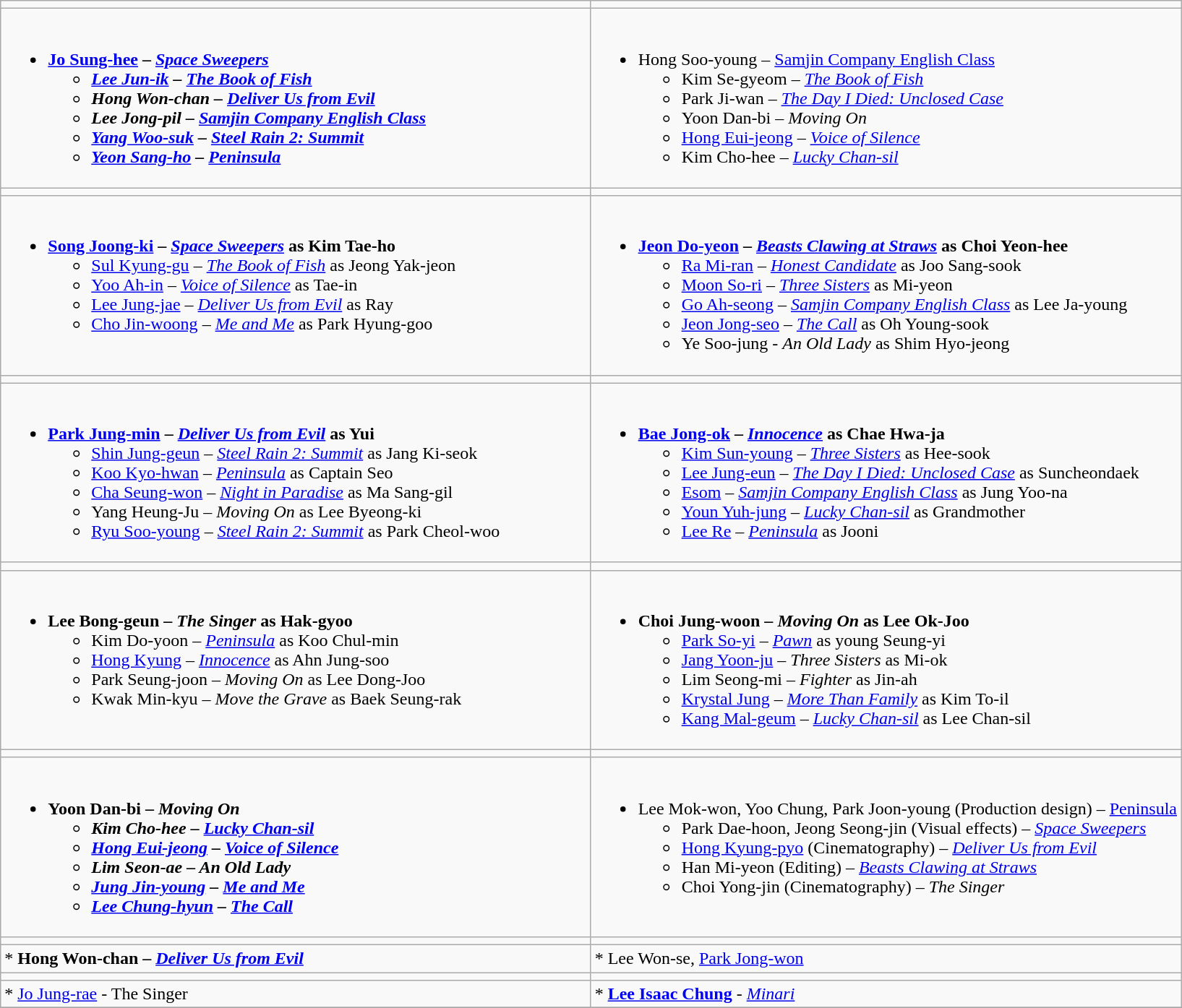<table class="wikitable ">
<tr>
<td style="vertical-align:top; width:50%;"></td>
<td style="vertical-align:top; width:2550%;"></td>
</tr>
<tr>
<td valign="top"><br><ul><li><strong><a href='#'>Jo Sung-hee</a> – <em><a href='#'>Space Sweepers</a><strong><em><ul><li><a href='#'>Lee Jun-ik</a> – </em><a href='#'>The Book of Fish</a><em></li><li>Hong Won-chan – </em><a href='#'>Deliver Us from Evil</a><em></li><li>Lee Jong-pil – </em><a href='#'>Samjin Company English Class</a><em></li><li><a href='#'>Yang Woo-suk</a> – </em><a href='#'>Steel Rain 2: Summit</a><em></li><li><a href='#'>Yeon Sang-ho</a> – </em><a href='#'>Peninsula</a><em></li></ul></li></ul></td>
<td valign="top"><br><ul><li></strong>Hong Soo-young – </em><a href='#'>Samjin Company English Class</a></em></strong><ul><li>Kim Se-gyeom – <em><a href='#'>The Book of Fish</a></em></li><li>Park Ji-wan – <em><a href='#'>The Day I Died: Unclosed Case</a></em></li><li>Yoon Dan-bi – <em>Moving On</em></li><li><a href='#'>Hong Eui-jeong</a> – <em><a href='#'>Voice of Silence</a></em></li><li>Kim Cho-hee – <em><a href='#'>Lucky Chan-sil</a></em></li></ul></li></ul></td>
</tr>
<tr>
<td style="vertical-align:top; width:50%;"></td>
<td style="vertical-align:top; width:50%;"></td>
</tr>
<tr>
<td valign="top"><br><ul><li><strong><a href='#'>Song Joong-ki</a> – <em><a href='#'>Space Sweepers</a></em> as Kim Tae-ho</strong><ul><li><a href='#'>Sul Kyung-gu</a> – <em><a href='#'>The Book of Fish</a></em> as Jeong Yak-jeon</li><li><a href='#'>Yoo Ah-in</a> – <em><a href='#'>Voice of Silence</a></em> as Tae-in</li><li><a href='#'>Lee Jung-jae</a> – <em><a href='#'>Deliver Us from Evil</a></em> as Ray</li><li><a href='#'>Cho Jin-woong</a> – <em><a href='#'>Me and Me</a></em> as Park Hyung-goo</li></ul></li></ul></td>
<td valign="top"><br><ul><li><strong><a href='#'>Jeon Do-yeon</a> – <em><a href='#'>Beasts Clawing at Straws</a></em> as Choi Yeon-hee</strong><ul><li><a href='#'>Ra Mi-ran</a> – <em><a href='#'>Honest Candidate</a></em> as Joo Sang-sook</li><li><a href='#'>Moon So-ri</a> – <em><a href='#'>Three Sisters</a></em> as Mi-yeon</li><li><a href='#'>Go Ah-seong</a> – <em><a href='#'>Samjin Company English Class</a></em> as Lee Ja-young</li><li><a href='#'>Jeon Jong-seo</a> – <em><a href='#'>The Call</a></em> as Oh Young-sook</li><li>Ye Soo-jung - <em>An Old Lady</em> as Shim Hyo-jeong</li></ul></li></ul></td>
</tr>
<tr>
<td style="vertical-align:top; width:50%;"></td>
<td style="vertical-align:top; width:50%;"></td>
</tr>
<tr>
<td valign="top"><br><ul><li><strong><a href='#'>Park Jung-min</a> –  <em><a href='#'>Deliver Us from Evil</a></em> as Yui</strong><ul><li><a href='#'>Shin Jung-geun</a> – <em><a href='#'>Steel Rain 2: Summit</a></em> as Jang Ki-seok</li><li><a href='#'>Koo Kyo-hwan</a> –  <em><a href='#'>Peninsula</a></em> as Captain Seo</li><li><a href='#'>Cha Seung-won</a> – <em><a href='#'>Night in Paradise</a></em> as Ma Sang-gil</li><li>Yang Heung-Ju – <em>Moving On</em> as Lee Byeong-ki</li><li><a href='#'>Ryu Soo-young</a> – <em><a href='#'>Steel Rain 2: Summit</a></em> as Park Cheol-woo</li></ul></li></ul></td>
<td valign="top"><br><ul><li><strong><a href='#'>Bae Jong-ok</a> – <em><a href='#'>Innocence</a></em> as Chae Hwa-ja</strong><ul><li><a href='#'>Kim Sun-young</a> – <em><a href='#'>Three Sisters</a></em> as Hee-sook</li><li><a href='#'>Lee Jung-eun</a> – <em><a href='#'>The Day I Died: Unclosed Case</a></em> as Suncheondaek</li><li><a href='#'>Esom</a> – <em><a href='#'>Samjin Company English Class</a></em> as Jung Yoo-na</li><li><a href='#'>Youn Yuh-jung</a> – <em><a href='#'>Lucky Chan-sil</a></em> as Grandmother</li><li><a href='#'>Lee Re</a> – <em><a href='#'>Peninsula</a></em> as Jooni</li></ul></li></ul></td>
</tr>
<tr>
<td style="vertical-align:top; width:50%;"></td>
<td style="vertical-align:top; width:50%;"></td>
</tr>
<tr>
<td valign="top"><br><ul><li><strong>Lee Bong-geun – <em>The Singer</em> as Hak-gyoo</strong><ul><li>Kim Do-yoon – <em><a href='#'>Peninsula</a></em> as Koo Chul-min</li><li><a href='#'>Hong Kyung</a> – <em><a href='#'>Innocence</a></em> as Ahn Jung-soo</li><li>Park Seung-joon – <em>Moving On</em> as Lee Dong-Joo</li><li>Kwak Min-kyu – <em>Move the Grave</em> as Baek Seung-rak</li></ul></li></ul></td>
<td valign="top"><br><ul><li><strong>Choi Jung-woon – <em>Moving On</em> as Lee Ok-Joo</strong><ul><li><a href='#'>Park So-yi</a> – <em><a href='#'>Pawn</a></em> as young Seung-yi</li><li><a href='#'>Jang Yoon-ju</a>  – <em>Three Sisters</em> as Mi-ok</li><li>Lim Seong-mi – <em>Fighter</em> as Jin-ah</li><li><a href='#'>Krystal Jung</a> – <em><a href='#'>More Than Family</a></em> as Kim To-il</li><li><a href='#'>Kang Mal-geum</a> – <em><a href='#'>Lucky Chan-sil</a></em> as Lee Chan-sil</li></ul></li></ul></td>
</tr>
<tr>
<td style="vertical-align:top; width:50%;"></td>
<td style="vertical-align:top; width:50%;"></td>
</tr>
<tr>
<td valign="top"><br><ul><li><strong>Yoon Dan-bi – <em>Moving On<strong><em><ul><li>Kim Cho-hee  – </em><a href='#'>Lucky Chan-sil</a><em></li><li><a href='#'>Hong Eui-jeong</a> – </em><a href='#'>Voice of Silence</a><em></li><li>Lim Seon-ae – </em>An Old Lady<em></li><li><a href='#'>Jung Jin-young</a> – </em><a href='#'>Me and Me</a><em></li><li><a href='#'>Lee Chung-hyun</a> – </em><a href='#'>The Call</a><em></li></ul></li></ul></td>
<td valign="top"><br><ul><li></strong>Lee Mok-won, Yoo Chung, Park Joon-young (Production design) – </em><a href='#'>Peninsula</a></em></strong><ul><li>Park Dae-hoon, Jeong Seong-jin (Visual effects) – <em><a href='#'>Space Sweepers</a></em></li><li><a href='#'>Hong Kyung-pyo</a> (Cinematography) – <em><a href='#'>Deliver Us from Evil</a></em></li><li>Han Mi-yeon (Editing) – <em><a href='#'>Beasts Clawing at Straws</a></em></li><li>Choi Yong-jin (Cinematography) – <em>The Singer</em></li></ul></li></ul></td>
</tr>
<tr>
<td style="vertical-align:top; width:50%;"></td>
<td style="vertical-align:top; width:50%;"></td>
</tr>
<tr>
<td>* <strong>Hong Won-chan – <em><a href='#'>Deliver Us from Evil</a><strong><em></td>
<td>* </strong>Lee Won-se, <a href='#'>Park Jong-won</a><strong></td>
</tr>
<tr>
<td style="vertical-align:top; width:50%;"></td>
<td style="vertical-align:top; width:50%;"></td>
</tr>
<tr>
<td>* </strong><a href='#'>Jo Jung-rae</a> - </em>The Singer</em></strong></td>
<td>* <strong><a href='#'>Lee Isaac Chung</a></strong> - <em><a href='#'>Minari</a></em></td>
</tr>
<tr>
</tr>
</table>
